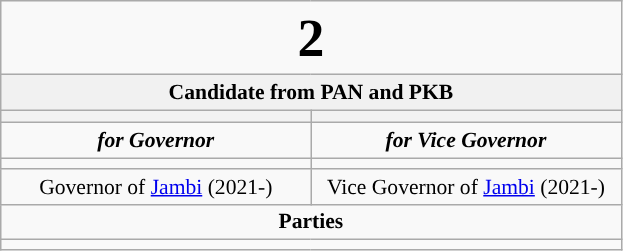<table class="wikitable" style="font-size:90%; text-align:center;">
<tr>
<td colspan=2><big><big><big><big><big><strong>2</strong></big></big></big></big></big></td>
</tr>
<tr>
<td colspan=2 style="background:#f1f1f1;"><strong>Candidate from PAN and PKB</strong></td>
</tr>
<tr>
<th style="font-size:135%; background:#"><a href='#'></a></th>
<th style="font-size:135%; background:#"><a href='#'></a></th>
</tr>
<tr style="color:#000; font-size:100%; background:#">
<td style="width:3em; width:200px;"><strong><em>for Governor</em></strong></td>
<td style="width:3em; width:200px;"><strong><em>for Vice Governor</em></strong></td>
</tr>
<tr>
<td></td>
<td></td>
</tr>
<tr>
<td>Governor of <a href='#'>Jambi</a> (2021-)</td>
<td>Vice Governor of <a href='#'>Jambi</a> (2021-)</td>
</tr>
<tr>
<td colspan=2><strong>Parties</strong></td>
</tr>
<tr>
<td colspan=2> </td>
</tr>
</table>
